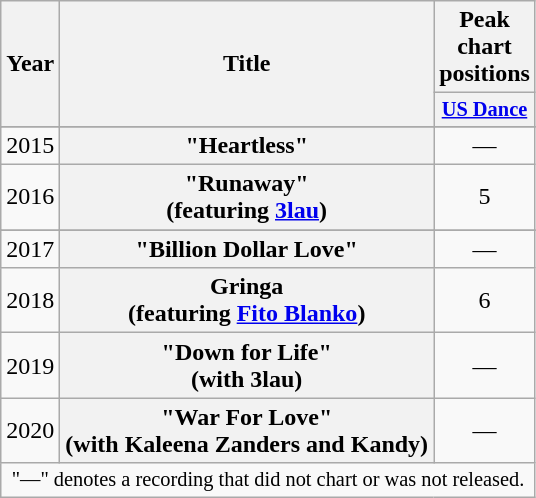<table class="wikitable plainrowheaders" style="text-align:center;">
<tr>
<th scope="col" rowspan="2">Year</th>
<th scope="col" rowspan="2">Title</th>
<th scope="col" colspan="1">Peak chart positions</th>
</tr>
<tr>
<th scope="col" style="width:3em;font-size:85%;"><a href='#'>US Dance</a><br></th>
</tr>
<tr>
</tr>
<tr |>
<td rowspan="1">2015</td>
<th scope="row">"Heartless"</th>
<td>—</td>
</tr>
<tr |>
<td rowspan="1">2016</td>
<th scope="row">"Runaway"<br><span>(featuring <a href='#'>3lau</a>)</span></th>
<td>5<br></td>
</tr>
<tr>
</tr>
<tr |>
<td rowspan="1">2017</td>
<th scope="row">"Billion Dollar Love"</th>
<td>—</td>
</tr>
<tr>
<td>2018</td>
<th scope="row">Gringa <br><span>(featuring <a href='#'>Fito Blanko</a>)</span></th>
<td>6</td>
</tr>
<tr |>
<td>2019</td>
<th scope="row">"Down for Life" <br><span>(with 3lau)</span></th>
<td>—</td>
</tr>
<tr>
<td>2020</td>
<th scope="row">"War For Love" <br><span>(with Kaleena Zanders and Kandy)</span></th>
<td>—</td>
</tr>
<tr>
<td colspan="6" style="font-size:85%">"—" denotes a recording that did not chart or was not released.</td>
</tr>
</table>
